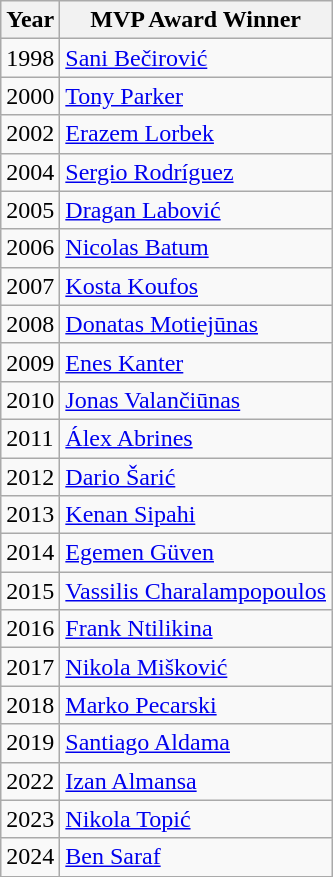<table class=wikitable>
<tr>
<th>Year</th>
<th>MVP Award Winner</th>
</tr>
<tr>
<td>1998</td>
<td> <a href='#'>Sani Bečirović</a></td>
</tr>
<tr>
<td>2000</td>
<td> <a href='#'>Tony Parker</a></td>
</tr>
<tr>
<td>2002</td>
<td> <a href='#'>Erazem Lorbek</a></td>
</tr>
<tr>
<td>2004</td>
<td> <a href='#'>Sergio Rodríguez</a></td>
</tr>
<tr>
<td>2005</td>
<td> <a href='#'>Dragan Labović</a></td>
</tr>
<tr>
<td>2006</td>
<td> <a href='#'>Nicolas Batum</a></td>
</tr>
<tr>
<td>2007</td>
<td> <a href='#'>Kosta Koufos</a></td>
</tr>
<tr>
<td>2008</td>
<td> <a href='#'>Donatas Motiejūnas</a></td>
</tr>
<tr>
<td>2009</td>
<td> <a href='#'>Enes Kanter</a></td>
</tr>
<tr>
<td>2010</td>
<td> <a href='#'>Jonas Valančiūnas</a></td>
</tr>
<tr>
<td>2011</td>
<td> <a href='#'>Álex Abrines</a></td>
</tr>
<tr>
<td>2012</td>
<td> <a href='#'>Dario Šarić</a></td>
</tr>
<tr>
<td>2013</td>
<td> <a href='#'>Kenan Sipahi</a></td>
</tr>
<tr>
<td>2014</td>
<td> <a href='#'>Egemen Güven</a></td>
</tr>
<tr>
<td>2015</td>
<td> <a href='#'>Vassilis Charalampopoulos</a></td>
</tr>
<tr>
<td>2016</td>
<td> <a href='#'>Frank Ntilikina</a></td>
</tr>
<tr>
<td>2017</td>
<td> <a href='#'>Nikola Mišković</a></td>
</tr>
<tr>
<td>2018</td>
<td> <a href='#'>Marko Pecarski</a></td>
</tr>
<tr>
<td>2019</td>
<td> <a href='#'>Santiago Aldama</a></td>
</tr>
<tr>
<td>2022</td>
<td> <a href='#'>Izan Almansa</a></td>
</tr>
<tr>
<td>2023</td>
<td> <a href='#'>Nikola Topić</a></td>
</tr>
<tr>
<td>2024</td>
<td> <a href='#'>Ben Saraf</a></td>
</tr>
</table>
